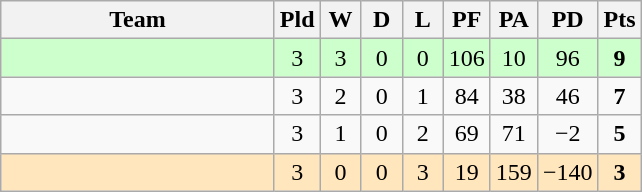<table class="wikitable" style="text-align:center;">
<tr>
<th width=175>Team</th>
<th width=20 abbr="Played">Pld</th>
<th width=20 abbr="Won">W</th>
<th width=20 abbr="Drawn">D</th>
<th width=20 abbr="Lost">L</th>
<th width=20 abbr="Points for">PF</th>
<th width=20 abbr="Points against">PA</th>
<th width=30 abbr="Points difference">PD</th>
<th width=20 abbr="Points">Pts</th>
</tr>
<tr bgcolor=ccffcc>
<td align=left></td>
<td>3</td>
<td>3</td>
<td>0</td>
<td>0</td>
<td>106</td>
<td>10</td>
<td>96</td>
<td><strong> 9 </strong></td>
</tr>
<tr>
<td align=left></td>
<td>3</td>
<td>2</td>
<td>0</td>
<td>1</td>
<td>84</td>
<td>38</td>
<td>46</td>
<td><strong> 7 </strong></td>
</tr>
<tr>
<td align=left></td>
<td>3</td>
<td>1</td>
<td>0</td>
<td>2</td>
<td>69</td>
<td>71</td>
<td>−2</td>
<td><strong> 5 </strong></td>
</tr>
<tr bgcolor=ffe6bd>
<td align=left></td>
<td>3</td>
<td>0</td>
<td>0</td>
<td>3</td>
<td>19</td>
<td>159</td>
<td>−140</td>
<td><strong> 3 </strong></td>
</tr>
</table>
